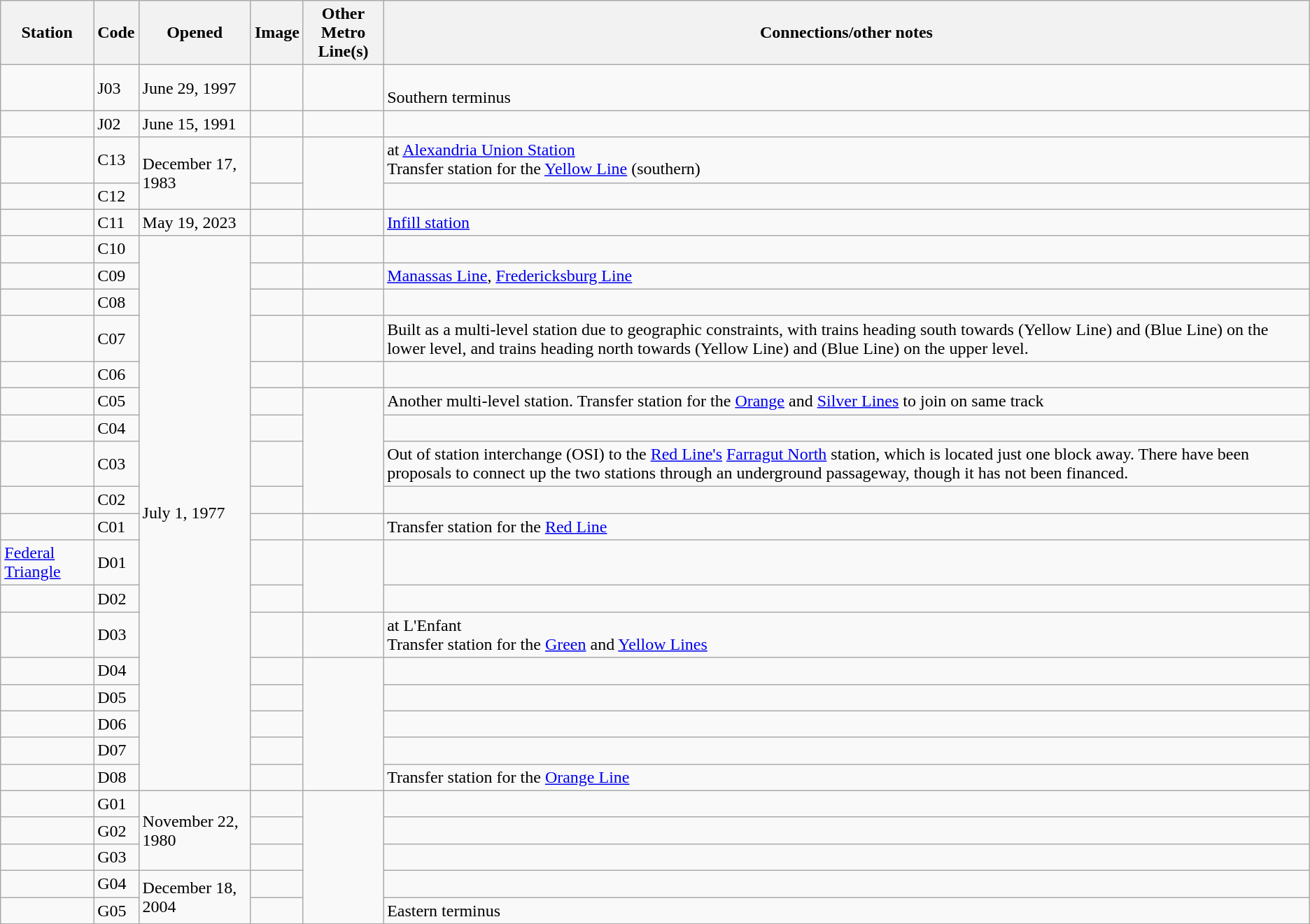<table class=wikitable>
<tr>
<th>Station</th>
<th>Code</th>
<th>Opened</th>
<th>Image</th>
<th>Other Metro<br>Line(s)</th>
<th>Connections/other notes</th>
</tr>
<tr>
<td></td>
<td>J03</td>
<td>June 29, 1997</td>
<td></td>
<td></td>
<td><br>Southern terminus</td>
</tr>
<tr>
<td></td>
<td>J02</td>
<td>June 15, 1991</td>
<td></td>
<td></td>
<td></td>
</tr>
<tr>
<td></td>
<td>C13</td>
<td rowspan="2">December 17, 1983</td>
<td></td>
<td rowspan="2"></td>
<td>  at <a href='#'>Alexandria Union Station</a> <br> Transfer station for the <a href='#'>Yellow Line</a> (southern)</td>
</tr>
<tr>
<td></td>
<td>C12</td>
<td></td>
<td></td>
</tr>
<tr>
<td></td>
<td>C11</td>
<td>May 19, 2023</td>
<td></td>
<td></td>
<td><a href='#'>Infill station</a></td>
</tr>
<tr>
<td></td>
<td>C10</td>
<td rowspan="18">July 1, 1977</td>
<td></td>
<td></td>
<td></td>
</tr>
<tr>
<td></td>
<td>C09</td>
<td></td>
<td></td>
<td> <a href='#'>Manassas Line</a>, <a href='#'>Fredericksburg Line</a></td>
</tr>
<tr>
<td></td>
<td>C08</td>
<td></td>
<td></td>
<td></td>
</tr>
<tr>
<td></td>
<td>C07</td>
<td></td>
<td></td>
<td>Built as a multi-level station due to geographic constraints, with trains heading south towards  (Yellow Line) and  (Blue Line) on the lower level, and trains heading north towards  (Yellow Line) and  (Blue Line) on the upper level.</td>
</tr>
<tr>
<td></td>
<td>C06</td>
<td></td>
<td></td>
<td></td>
</tr>
<tr>
<td></td>
<td>C05</td>
<td></td>
<td rowspan="4"> </td>
<td>Another multi-level station. Transfer station for the <a href='#'>Orange</a> and <a href='#'>Silver Lines</a> to join on same track</td>
</tr>
<tr>
<td></td>
<td>C04</td>
<td></td>
<td></td>
</tr>
<tr>
<td></td>
<td>C03</td>
<td></td>
<td>Out of station interchange (OSI) to the <a href='#'>Red Line's</a> <a href='#'>Farragut North</a> station, which is located just one block away. There have been proposals to connect up the two stations through an underground passageway, though it has not been financed.</td>
</tr>
<tr>
<td></td>
<td>C02</td>
<td></td>
<td></td>
</tr>
<tr>
<td></td>
<td>C01</td>
<td></td>
<td>  </td>
<td>Transfer station for the <a href='#'>Red Line</a></td>
</tr>
<tr>
<td><a href='#'>Federal Triangle</a></td>
<td>D01</td>
<td></td>
<td rowspan="2"> </td>
<td></td>
</tr>
<tr>
<td></td>
<td>D02</td>
<td></td>
<td></td>
</tr>
<tr>
<td></td>
<td>D03</td>
<td></td>
<td>   </td>
<td> at L'Enfant <br> Transfer station for the <a href='#'>Green</a> and <a href='#'>Yellow Lines</a></td>
</tr>
<tr>
<td></td>
<td>D04</td>
<td></td>
<td rowspan="5"> </td>
<td></td>
</tr>
<tr>
<td></td>
<td>D05</td>
<td></td>
<td></td>
</tr>
<tr>
<td></td>
<td>D06</td>
<td></td>
<td></td>
</tr>
<tr>
<td></td>
<td>D07</td>
<td></td>
<td></td>
</tr>
<tr>
<td></td>
<td>D08</td>
<td></td>
<td>Transfer station for the <a href='#'>Orange Line</a></td>
</tr>
<tr>
<td></td>
<td>G01</td>
<td rowspan="3">November 22, 1980</td>
<td></td>
<td rowspan="5"></td>
<td></td>
</tr>
<tr>
<td></td>
<td>G02</td>
<td></td>
<td></td>
</tr>
<tr>
<td></td>
<td>G03</td>
<td></td>
<td></td>
</tr>
<tr>
<td></td>
<td>G04</td>
<td rowspan="2">December 18, 2004</td>
<td></td>
<td></td>
</tr>
<tr>
<td></td>
<td>G05</td>
<td></td>
<td>Eastern terminus</td>
</tr>
<tr>
</tr>
</table>
